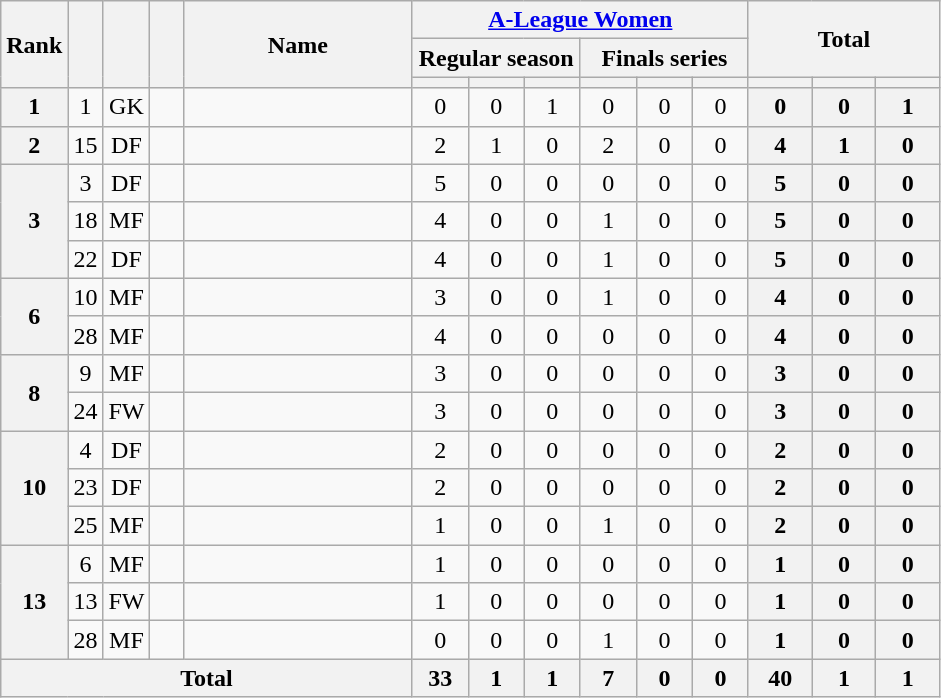<table class="wikitable sortable" style="text-align:center;">
<tr>
<th rowspan="3" width="15">Rank</th>
<th rowspan="3" width="15"></th>
<th rowspan="3" width="15"></th>
<th rowspan="3" width="15"></th>
<th rowspan="3" width="145">Name</th>
<th colspan="6" width="120"><a href='#'>A-League Women</a></th>
<th colspan="3" rowspan="2" width="120">Total</th>
</tr>
<tr>
<th colspan="3">Regular season</th>
<th colspan="3">Finals series</th>
</tr>
<tr>
<th style="width:30px"></th>
<th style="width:30px"></th>
<th style="width:30px"></th>
<th style="width:30px"></th>
<th style="width:30px"></th>
<th style="width:30px"></th>
<th style="width:30px"></th>
<th style="width:30px"></th>
<th style="width:30px"></th>
</tr>
<tr>
<th>1</th>
<td>1</td>
<td>GK</td>
<td></td>
<td align="left"><br></td>
<td>0</td>
<td>0</td>
<td>1<br></td>
<td>0</td>
<td>0</td>
<td>0<br></td>
<th>0</th>
<th>0</th>
<th>1</th>
</tr>
<tr>
<th>2</th>
<td>15</td>
<td>DF</td>
<td></td>
<td align="left"><br></td>
<td>2</td>
<td>1</td>
<td>0<br></td>
<td>2</td>
<td>0</td>
<td>0<br></td>
<th>4</th>
<th>1</th>
<th>0</th>
</tr>
<tr>
<th rowspan="3">3</th>
<td>3</td>
<td>DF</td>
<td></td>
<td align="left"><br></td>
<td>5</td>
<td>0</td>
<td>0<br></td>
<td>0</td>
<td>0</td>
<td>0<br></td>
<th>5</th>
<th>0</th>
<th>0</th>
</tr>
<tr>
<td>18</td>
<td>MF</td>
<td></td>
<td align="left"><br></td>
<td>4</td>
<td>0</td>
<td>0<br></td>
<td>1</td>
<td>0</td>
<td>0<br></td>
<th>5</th>
<th>0</th>
<th>0</th>
</tr>
<tr>
<td>22</td>
<td>DF</td>
<td></td>
<td align="left"><br></td>
<td>4</td>
<td>0</td>
<td>0<br></td>
<td>1</td>
<td>0</td>
<td>0<br></td>
<th>5</th>
<th>0</th>
<th>0</th>
</tr>
<tr>
<th rowspan="2">6</th>
<td>10</td>
<td>MF</td>
<td></td>
<td align="left"><br></td>
<td>3</td>
<td>0</td>
<td>0<br></td>
<td>1</td>
<td>0</td>
<td>0<br></td>
<th>4</th>
<th>0</th>
<th>0</th>
</tr>
<tr>
<td>28</td>
<td>MF</td>
<td></td>
<td align="left"><br></td>
<td>4</td>
<td>0</td>
<td>0<br></td>
<td>0</td>
<td>0</td>
<td>0<br></td>
<th>4</th>
<th>0</th>
<th>0</th>
</tr>
<tr>
<th rowspan="2">8</th>
<td>9</td>
<td>MF</td>
<td></td>
<td align="left"><br></td>
<td>3</td>
<td>0</td>
<td>0<br></td>
<td>0</td>
<td>0</td>
<td>0<br></td>
<th>3</th>
<th>0</th>
<th>0</th>
</tr>
<tr>
<td>24</td>
<td>FW</td>
<td></td>
<td align="left"><br></td>
<td>3</td>
<td>0</td>
<td>0<br></td>
<td>0</td>
<td>0</td>
<td>0<br></td>
<th>3</th>
<th>0</th>
<th>0</th>
</tr>
<tr>
<th rowspan="3">10</th>
<td>4</td>
<td>DF</td>
<td></td>
<td align="left"><br></td>
<td>2</td>
<td>0</td>
<td>0<br></td>
<td>0</td>
<td>0</td>
<td>0<br></td>
<th>2</th>
<th>0</th>
<th>0</th>
</tr>
<tr>
<td>23</td>
<td>DF</td>
<td></td>
<td align="left"><br></td>
<td>2</td>
<td>0</td>
<td>0<br></td>
<td>0</td>
<td>0</td>
<td>0<br></td>
<th>2</th>
<th>0</th>
<th>0</th>
</tr>
<tr>
<td>25</td>
<td>MF</td>
<td></td>
<td align="left"><br></td>
<td>1</td>
<td>0</td>
<td>0<br></td>
<td>1</td>
<td>0</td>
<td>0<br></td>
<th>2</th>
<th>0</th>
<th>0</th>
</tr>
<tr>
<th rowspan="3">13</th>
<td>6</td>
<td>MF</td>
<td></td>
<td align="left"><br></td>
<td>1</td>
<td>0</td>
<td>0<br></td>
<td>0</td>
<td>0</td>
<td>0<br></td>
<th>1</th>
<th>0</th>
<th>0</th>
</tr>
<tr>
<td>13</td>
<td>FW</td>
<td></td>
<td align="left"><br></td>
<td>1</td>
<td>0</td>
<td>0<br></td>
<td>0</td>
<td>0</td>
<td>0<br></td>
<th>1</th>
<th>0</th>
<th>0</th>
</tr>
<tr>
<td>28</td>
<td>MF</td>
<td></td>
<td align="left"><br></td>
<td>0</td>
<td>0</td>
<td>0<br></td>
<td>1</td>
<td>0</td>
<td>0<br></td>
<th>1</th>
<th>0</th>
<th>0</th>
</tr>
<tr>
<th colspan="5">Total<br></th>
<th>33</th>
<th>1</th>
<th>1<br></th>
<th>7</th>
<th>0</th>
<th>0<br></th>
<th>40</th>
<th>1</th>
<th>1</th>
</tr>
</table>
